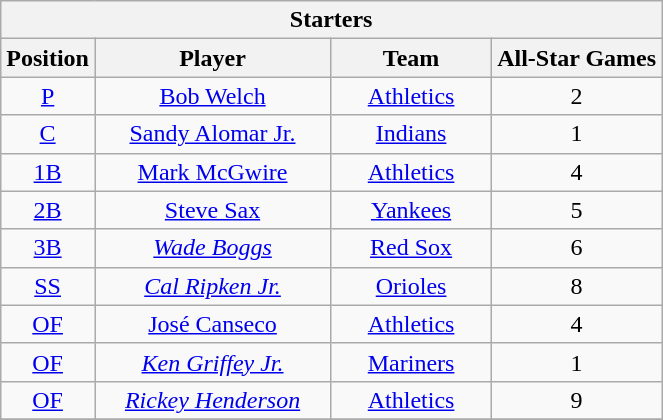<table class="wikitable" style="font-size: 100%; text-align:center;">
<tr>
<th colspan="4">Starters</th>
</tr>
<tr>
<th>Position</th>
<th width="150">Player</th>
<th width="100">Team</th>
<th>All-Star Games</th>
</tr>
<tr>
<td><a href='#'>P</a></td>
<td><a href='#'>Bob Welch</a></td>
<td><a href='#'>Athletics</a></td>
<td>2</td>
</tr>
<tr>
<td><a href='#'>C</a></td>
<td><a href='#'>Sandy Alomar Jr.</a></td>
<td><a href='#'>Indians</a></td>
<td>1</td>
</tr>
<tr>
<td><a href='#'>1B</a></td>
<td><a href='#'>Mark McGwire</a></td>
<td><a href='#'>Athletics</a></td>
<td>4</td>
</tr>
<tr>
<td><a href='#'>2B</a></td>
<td><a href='#'>Steve Sax</a></td>
<td><a href='#'>Yankees</a></td>
<td>5</td>
</tr>
<tr>
<td><a href='#'>3B</a></td>
<td><em><a href='#'>Wade Boggs</a></em></td>
<td><a href='#'>Red Sox</a></td>
<td>6</td>
</tr>
<tr>
<td><a href='#'>SS</a></td>
<td><em><a href='#'>Cal Ripken Jr.</a></em></td>
<td><a href='#'>Orioles</a></td>
<td>8</td>
</tr>
<tr>
<td><a href='#'>OF</a></td>
<td><a href='#'>José Canseco</a></td>
<td><a href='#'>Athletics</a></td>
<td>4</td>
</tr>
<tr>
<td><a href='#'>OF</a></td>
<td><em><a href='#'>Ken Griffey Jr.</a></em></td>
<td><a href='#'>Mariners</a></td>
<td>1</td>
</tr>
<tr>
<td><a href='#'>OF</a></td>
<td><em><a href='#'>Rickey Henderson</a></em></td>
<td><a href='#'>Athletics</a></td>
<td>9</td>
</tr>
<tr>
</tr>
</table>
